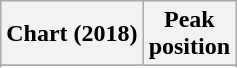<table class="wikitable sortable plainrowheaders" style="text-align:center;">
<tr>
<th>Chart (2018)</th>
<th>Peak <br> position</th>
</tr>
<tr>
</tr>
<tr>
</tr>
</table>
